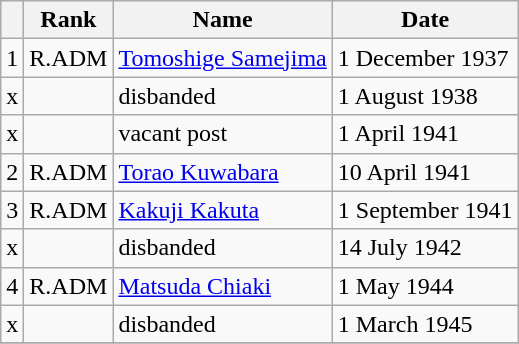<table class=wikitable>
<tr>
<th></th>
<th>Rank</th>
<th>Name</th>
<th>Date</th>
</tr>
<tr>
<td>1</td>
<td>R.ADM</td>
<td><a href='#'>Tomoshige Samejima</a></td>
<td>1 December 1937</td>
</tr>
<tr>
<td>x</td>
<td></td>
<td>disbanded</td>
<td>1 August 1938</td>
</tr>
<tr>
<td>x</td>
<td></td>
<td>vacant post</td>
<td>1 April 1941</td>
</tr>
<tr>
<td>2</td>
<td>R.ADM</td>
<td><a href='#'>Torao Kuwabara</a></td>
<td>10 April 1941</td>
</tr>
<tr>
<td>3</td>
<td>R.ADM</td>
<td><a href='#'>Kakuji Kakuta</a></td>
<td>1 September 1941</td>
</tr>
<tr>
<td>x</td>
<td></td>
<td>disbanded</td>
<td>14 July 1942</td>
</tr>
<tr>
<td>4</td>
<td>R.ADM</td>
<td><a href='#'>Matsuda Chiaki</a></td>
<td>1 May 1944</td>
</tr>
<tr>
<td>x</td>
<td></td>
<td>disbanded</td>
<td>1 March 1945</td>
</tr>
<tr>
</tr>
</table>
